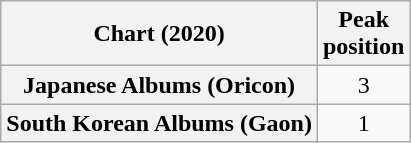<table class="wikitable sortable plainrowheaders" style="text-align:center">
<tr>
<th scope="col">Chart (2020)</th>
<th scope="col">Peak<br>position</th>
</tr>
<tr>
<th scope="row">Japanese Albums (Oricon)</th>
<td>3</td>
</tr>
<tr>
<th scope="row">South Korean Albums (Gaon)</th>
<td>1</td>
</tr>
</table>
